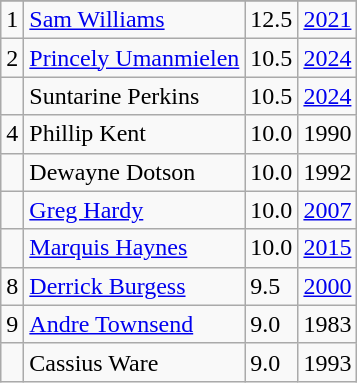<table class="wikitable">
<tr>
</tr>
<tr>
<td>1</td>
<td><a href='#'>Sam Williams</a></td>
<td>12.5</td>
<td><a href='#'>2021</a></td>
</tr>
<tr>
<td>2</td>
<td><a href='#'>Princely Umanmielen</a></td>
<td>10.5</td>
<td><a href='#'>2024</a></td>
</tr>
<tr>
<td></td>
<td>Suntarine Perkins</td>
<td>10.5</td>
<td><a href='#'>2024</a></td>
</tr>
<tr>
<td>4</td>
<td>Phillip Kent</td>
<td>10.0</td>
<td>1990</td>
</tr>
<tr>
<td></td>
<td>Dewayne Dotson</td>
<td>10.0</td>
<td>1992</td>
</tr>
<tr>
<td></td>
<td><a href='#'>Greg Hardy</a></td>
<td>10.0</td>
<td><a href='#'>2007</a></td>
</tr>
<tr>
<td></td>
<td><a href='#'>Marquis Haynes</a></td>
<td>10.0</td>
<td><a href='#'>2015</a></td>
</tr>
<tr>
<td>8</td>
<td><a href='#'>Derrick Burgess</a></td>
<td>9.5</td>
<td><a href='#'>2000</a></td>
</tr>
<tr>
<td>9</td>
<td><a href='#'>Andre Townsend</a></td>
<td>9.0</td>
<td>1983</td>
</tr>
<tr>
<td></td>
<td>Cassius Ware</td>
<td>9.0</td>
<td>1993</td>
</tr>
</table>
